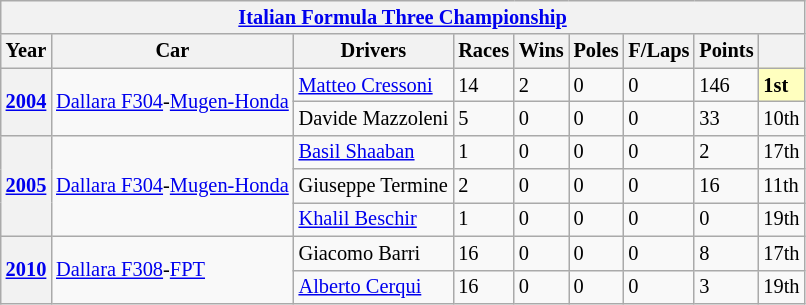<table class="wikitable" style="font-size:85%">
<tr>
<th colspan="9" align="center"><a href='#'>Italian Formula Three Championship</a></th>
</tr>
<tr>
<th>Year</th>
<th>Car</th>
<th>Drivers</th>
<th>Races</th>
<th>Wins</th>
<th>Poles</th>
<th>F/Laps</th>
<th>Points</th>
<th></th>
</tr>
<tr>
<th rowspan=2><a href='#'>2004</a></th>
<td rowspan="2"><a href='#'>Dallara F304</a>-<a href='#'>Mugen-Honda</a></td>
<td> <a href='#'>Matteo Cressoni</a></td>
<td>14</td>
<td>2</td>
<td>0</td>
<td>0</td>
<td>146</td>
<td style="background:#ffffbf;"><strong>1st</strong></td>
</tr>
<tr>
<td> Davide Mazzoleni</td>
<td>5</td>
<td>0</td>
<td>0</td>
<td>0</td>
<td>33</td>
<td>10th</td>
</tr>
<tr>
<th rowspan=3><a href='#'>2005</a></th>
<td rowspan="3"><a href='#'>Dallara F304</a>-<a href='#'>Mugen-Honda</a></td>
<td> <a href='#'>Basil Shaaban</a></td>
<td>1</td>
<td>0</td>
<td>0</td>
<td>0</td>
<td>2</td>
<td>17th</td>
</tr>
<tr>
<td> Giuseppe Termine</td>
<td>2</td>
<td>0</td>
<td>0</td>
<td>0</td>
<td>16</td>
<td>11th</td>
</tr>
<tr>
<td> <a href='#'>Khalil Beschir</a></td>
<td>1</td>
<td>0</td>
<td>0</td>
<td>0</td>
<td>0</td>
<td>19th</td>
</tr>
<tr>
<th rowspan=2><a href='#'>2010</a></th>
<td rowspan="2"><a href='#'>Dallara F308</a>-<a href='#'>FPT</a></td>
<td> Giacomo Barri</td>
<td>16</td>
<td>0</td>
<td>0</td>
<td>0</td>
<td>8</td>
<td>17th</td>
</tr>
<tr>
<td> <a href='#'>Alberto Cerqui</a></td>
<td>16</td>
<td>0</td>
<td>0</td>
<td>0</td>
<td>3</td>
<td>19th</td>
</tr>
</table>
